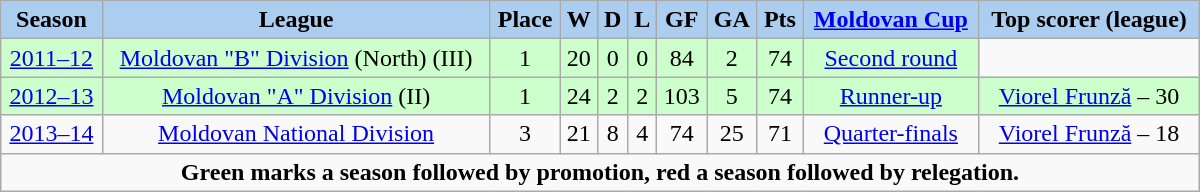<table class="wikitable" width="800px">
<tr>
<th style="background:#ABCDEF;">Season</th>
<th style="background:#ABCDEF;">League</th>
<th style="background:#ABCDEF;">Place</th>
<th style="background:#ABCDEF;">W</th>
<th style="background:#ABCDEF;">D</th>
<th style="background:#ABCDEF;">L</th>
<th style="background:#ABCDEF;">GF</th>
<th style="background:#ABCDEF;">GA</th>
<th style="background:#ABCDEF;">Pts</th>
<th style="background:#ABCDEF;"><a href='#'>Moldovan Cup</a></th>
<th style="background:#ABCDEF;">Top scorer (league)</th>
</tr>
<tr align="center" style="background:#ccffcc;">
<td><a href='#'>2011–12</a></td>
<td><a href='#'>Moldovan "B" Division</a> (North) (III)</td>
<td>1</td>
<td>20</td>
<td>0</td>
<td>0</td>
<td>84</td>
<td>2</td>
<td>74</td>
<td><a href='#'>Second round</a></td>
</tr>
<tr align="center" style="background:#ccffcc;">
<td><a href='#'>2012–13</a></td>
<td><a href='#'>Moldovan "A" Division</a> (II)</td>
<td>1</td>
<td>24</td>
<td>2</td>
<td>2</td>
<td>103</td>
<td>5</td>
<td>74</td>
<td><a href='#'>Runner-up</a></td>
<td> <a href='#'>Viorel Frunză</a> – 30</td>
</tr>
<tr align="center">
<td><a href='#'>2013–14</a></td>
<td><a href='#'>Moldovan National Division</a></td>
<td>3</td>
<td>21</td>
<td>8</td>
<td>4</td>
<td>74</td>
<td>25</td>
<td>71</td>
<td><a href='#'>Quarter-finals</a></td>
<td> <a href='#'>Viorel Frunză</a> – 18</td>
</tr>
<tr>
<td colspan="12" align="center"><strong>Green marks a season followed by promotion, red a season followed by relegation.</strong></td>
</tr>
</table>
